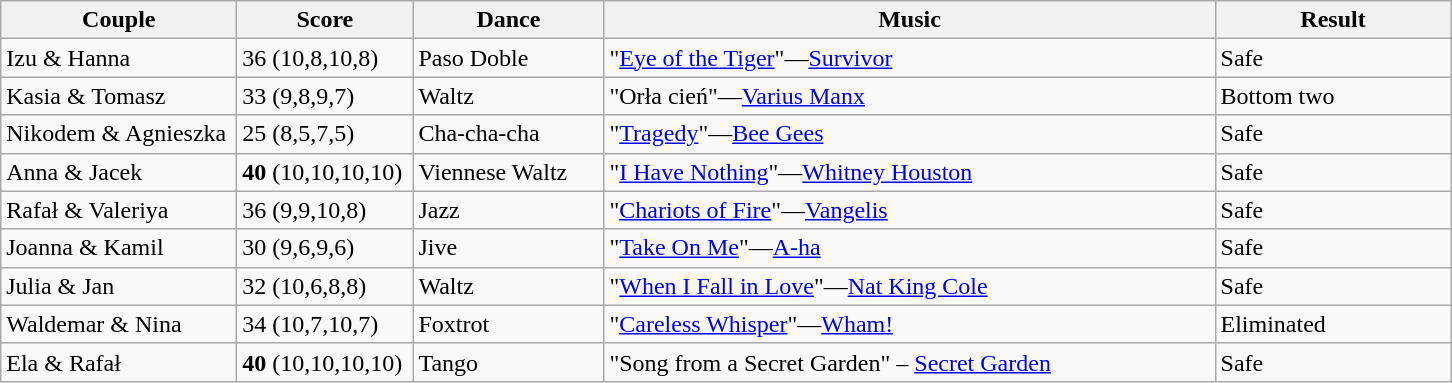<table class="wikitable">
<tr>
<th width="150">Couple</th>
<th width="110">Score</th>
<th width="120">Dance</th>
<th width="400">Music</th>
<th width="150">Result</th>
</tr>
<tr>
<td>Izu & Hanna</td>
<td>36 (10,8,10,8)</td>
<td>Paso Doble</td>
<td>"<a href='#'>Eye of the Tiger</a>"—<a href='#'>Survivor</a></td>
<td>Safe</td>
</tr>
<tr>
<td>Kasia & Tomasz</td>
<td>33 (9,8,9,7)</td>
<td>Waltz</td>
<td>"Orła cień"—<a href='#'>Varius Manx</a></td>
<td>Bottom two</td>
</tr>
<tr>
<td>Nikodem & Agnieszka</td>
<td>25 (8,5,7,5)</td>
<td>Cha-cha-cha</td>
<td>"<a href='#'>Tragedy</a>"—<a href='#'>Bee Gees</a></td>
<td>Safe</td>
</tr>
<tr>
<td>Anna & Jacek</td>
<td><strong>40</strong> (10,10,10,10)</td>
<td>Viennese Waltz</td>
<td>"<a href='#'>I Have Nothing</a>"—<a href='#'>Whitney Houston</a></td>
<td>Safe</td>
</tr>
<tr>
<td>Rafał & Valeriya</td>
<td>36 (9,9,10,8)</td>
<td>Jazz</td>
<td>"<a href='#'>Chariots of Fire</a>"—<a href='#'>Vangelis</a></td>
<td>Safe</td>
</tr>
<tr>
<td>Joanna & Kamil</td>
<td>30 (9,6,9,6)</td>
<td>Jive</td>
<td>"<a href='#'>Take On Me</a>"—<a href='#'>A-ha</a></td>
<td>Safe</td>
</tr>
<tr>
<td>Julia & Jan</td>
<td>32 (10,6,8,8)</td>
<td>Waltz</td>
<td>"<a href='#'>When I Fall in Love</a>"—<a href='#'>Nat King Cole</a></td>
<td>Safe</td>
</tr>
<tr>
<td>Waldemar & Nina</td>
<td>34 (10,7,10,7)</td>
<td>Foxtrot</td>
<td>"<a href='#'>Careless Whisper</a>"—<a href='#'>Wham!</a></td>
<td>Eliminated</td>
</tr>
<tr>
<td>Ela & Rafał</td>
<td><strong>40</strong> (10,10,10,10)</td>
<td>Tango</td>
<td>"Song from a Secret Garden" – <a href='#'>Secret Garden</a></td>
<td>Safe</td>
</tr>
</table>
